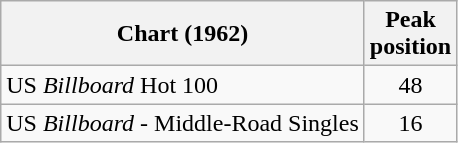<table class="wikitable">
<tr>
<th align="left">Chart (1962)</th>
<th style="text-align:center;">Peak<br>position</th>
</tr>
<tr>
<td align="left">US <em>Billboard</em> Hot 100</td>
<td style="text-align:center;">48</td>
</tr>
<tr>
<td align="left">US <em>Billboard</em> - Middle-Road Singles</td>
<td style="text-align:center;">16</td>
</tr>
</table>
